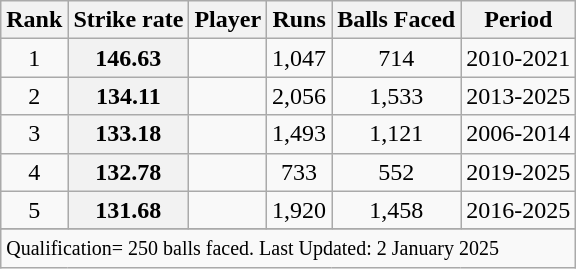<table class="wikitable plainrowheaders sortable">
<tr>
<th scope=col>Rank</th>
<th scope=col>Strike rate</th>
<th scope=col>Player</th>
<th scope=col>Runs</th>
<th scope=col>Balls Faced</th>
<th scope=col>Period</th>
</tr>
<tr>
<td align=center>1</td>
<th scope=row style=text-align:center;><strong>146.63</strong></th>
<td></td>
<td align=center>1,047</td>
<td align=center>714</td>
<td>2010-2021</td>
</tr>
<tr>
<td align=center>2</td>
<th scope=row style=text-align:center;><strong>134.11</strong></th>
<td> </td>
<td align="center">2,056</td>
<td align="center">1,533</td>
<td>2013-2025</td>
</tr>
<tr>
<td align="center">3</td>
<th scope="row" style="text-align:center;"><strong>133.18</strong></th>
<td></td>
<td align="center">1,493</td>
<td align="center">1,121</td>
<td>2006-2014</td>
</tr>
<tr>
<td align=center>4</td>
<th scope=row style=text-align:center;><strong>132.78</strong></th>
<td> </td>
<td align=center>733</td>
<td align="center">552</td>
<td>2019-2025</td>
</tr>
<tr>
<td align="center">5</td>
<th scope="row" style="text-align:center;"><strong>131.68</strong></th>
<td> </td>
<td align="center">1,920</td>
<td align="center">1,458</td>
<td>2016-2025</td>
</tr>
<tr>
</tr>
<tr class=sortbottom>
<td colspan=6><small>Qualification= 250 balls faced. Last Updated: 2 January 2025</small></td>
</tr>
</table>
